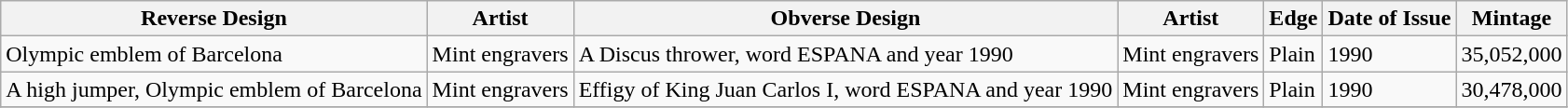<table class="wikitable sortable">
<tr>
<th>Reverse Design</th>
<th>Artist</th>
<th>Obverse Design</th>
<th>Artist</th>
<th>Edge</th>
<th>Date of Issue</th>
<th>Mintage</th>
</tr>
<tr>
<td>Olympic emblem of Barcelona</td>
<td>Mint engravers</td>
<td>A Discus thrower, word ESPANA and year 1990</td>
<td>Mint engravers</td>
<td>Plain</td>
<td>1990</td>
<td>35,052,000 </td>
</tr>
<tr>
<td>A high jumper, Olympic emblem of Barcelona</td>
<td>Mint engravers</td>
<td>Effigy of King Juan Carlos I, word ESPANA and year 1990</td>
<td>Mint engravers</td>
<td>Plain</td>
<td>1990</td>
<td>30,478,000 </td>
</tr>
<tr>
</tr>
</table>
